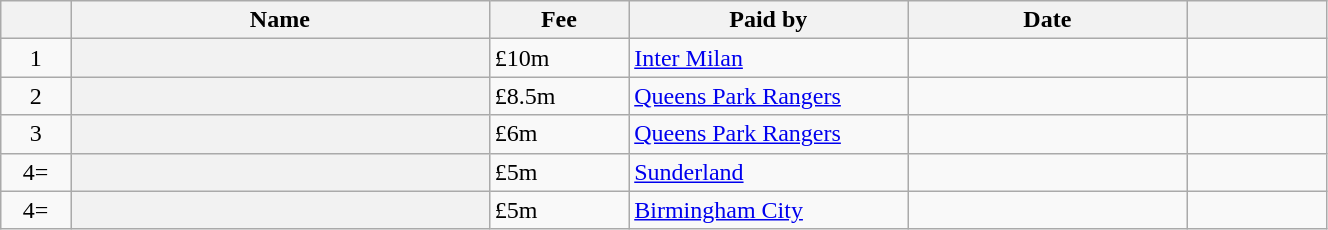<table class="wikitable sortable plainrowheaders" style="width:70%">
<tr>
<th scope="col" width=5%></th>
<th scope="col" width=30%>Name</th>
<th scope="col" width=10%>Fee</th>
<th scope="col" width=20%>Paid by</th>
<th scope="col" width=20%>Date</th>
<th scope="col" style="width:10%;" class="unsortable"></th>
</tr>
<tr>
<td style="text-align:center;">1</td>
<th scope="row"></th>
<td>£10m</td>
<td><a href='#'>Inter Milan</a></td>
<td></td>
<td align=center></td>
</tr>
<tr>
<td style="text-align:center;">2</td>
<th scope="row"></th>
<td>£8.5m</td>
<td><a href='#'>Queens Park Rangers</a></td>
<td></td>
<td align=center></td>
</tr>
<tr>
<td style="text-align:center;">3</td>
<th scope="row"></th>
<td>£6m</td>
<td><a href='#'>Queens Park Rangers</a></td>
<td></td>
<td align=center></td>
</tr>
<tr>
<td style="text-align:center;">4=</td>
<th scope="row"></th>
<td>£5m</td>
<td><a href='#'>Sunderland</a></td>
<td></td>
<td align=center></td>
</tr>
<tr>
<td style="text-align:center;">4=</td>
<th scope="row"></th>
<td>£5m</td>
<td><a href='#'>Birmingham City</a></td>
<td></td>
<td align=center></td>
</tr>
</table>
